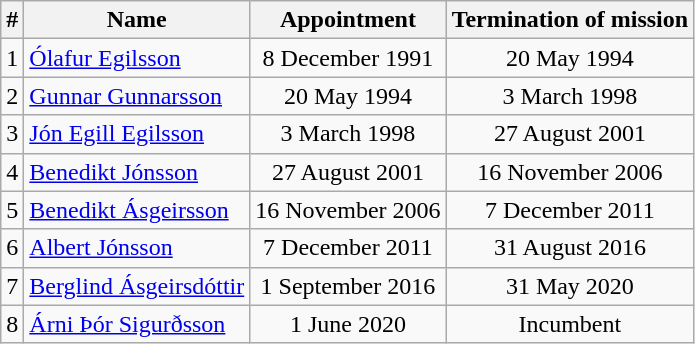<table class="wikitable">
<tr>
<th>#</th>
<th>Name</th>
<th>Appointment</th>
<th>Termination of mission</th>
</tr>
<tr>
<td style="text-align: right;">1</td>
<td><a href='#'>Ólafur Egilsson</a></td>
<td style="text-align: center;">8 December 1991</td>
<td style="text-align: center;">20 May 1994</td>
</tr>
<tr>
<td style="text-align: right;">2</td>
<td><a href='#'>Gunnar Gunnarsson</a></td>
<td style="text-align: center;">20 May 1994</td>
<td style="text-align: center;">3 March 1998</td>
</tr>
<tr>
<td style="text-align: right;">3</td>
<td><a href='#'>Jón Egill Egilsson</a></td>
<td style="text-align: center;">3 March 1998</td>
<td style="text-align: center;">27 August 2001</td>
</tr>
<tr>
<td style="text-align: right;">4</td>
<td><a href='#'>Benedikt Jónsson</a></td>
<td style="text-align: center;">27 August 2001</td>
<td style="text-align: center;">16 November 2006</td>
</tr>
<tr>
<td style="text-align: right;">5</td>
<td><a href='#'>Benedikt Ásgeirsson</a></td>
<td style="text-align: center;">16 November 2006</td>
<td style="text-align: center;">7 December 2011</td>
</tr>
<tr>
<td style="text-align: right;">6</td>
<td><a href='#'>Albert Jónsson</a></td>
<td style="text-align: center;">7 December 2011</td>
<td style="text-align: center;">31 August 2016</td>
</tr>
<tr>
<td style="text-align: right;">7</td>
<td><a href='#'>Berglind Ásgeirsdóttir</a></td>
<td style="text-align: center;">1 September 2016</td>
<td style="text-align: center;">31 May 2020</td>
</tr>
<tr>
<td style="text-align: right;">8</td>
<td><a href='#'>Árni Þór Sigurðsson</a></td>
<td style="text-align: center;">1 June 2020</td>
<td style="text-align: center;">Incumbent</td>
</tr>
</table>
